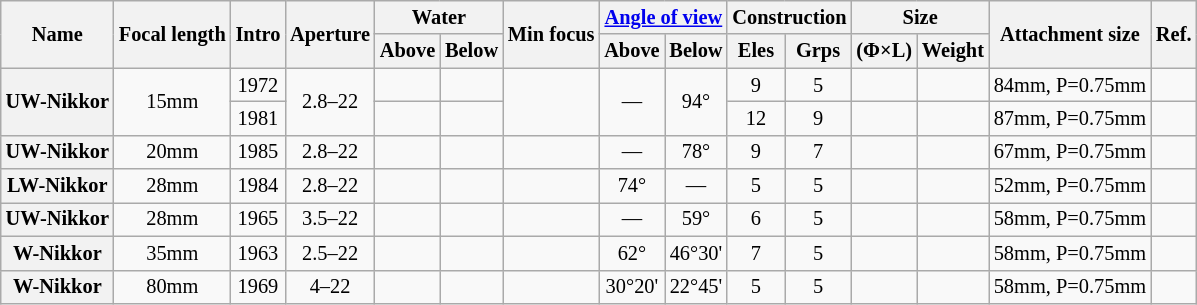<table class="wikitable sortable" style="font-size:85%;text-align:center;">
<tr>
<th rowspan=2>Name</th>
<th rowspan=2>Focal length</th>
<th rowspan=2>Intro</th>
<th rowspan=2>Aperture</th>
<th colspan=2>Water</th>
<th rowspan=2>Min focus</th>
<th colspan=2><a href='#'>Angle of view</a></th>
<th colspan=2>Construction</th>
<th colspan=2>Size</th>
<th rowspan=2>Attachment size</th>
<th rowspan=2>Ref.</th>
</tr>
<tr>
<th>Above</th>
<th>Below</th>
<th>Above</th>
<th>Below</th>
<th>Eles</th>
<th>Grps</th>
<th>(Φ×L)</th>
<th>Weight</th>
</tr>
<tr>
<th rowspan=2>UW-Nikkor</th>
<td rowspan=2>15mm</td>
<td>1972</td>
<td rowspan=2>2.8–22</td>
<td></td>
<td></td>
<td rowspan=2></td>
<td rowspan=2>—</td>
<td rowspan=2>94°</td>
<td>9</td>
<td>5</td>
<td></td>
<td></td>
<td>84mm, P=0.75mm</td>
<td></td>
</tr>
<tr>
<td>1981</td>
<td></td>
<td></td>
<td>12</td>
<td>9</td>
<td></td>
<td></td>
<td>87mm, P=0.75mm</td>
<td></td>
</tr>
<tr>
<th>UW-Nikkor</th>
<td>20mm</td>
<td>1985</td>
<td>2.8–22</td>
<td></td>
<td></td>
<td></td>
<td>—</td>
<td>78°</td>
<td>9</td>
<td>7</td>
<td></td>
<td></td>
<td>67mm, P=0.75mm</td>
<td></td>
</tr>
<tr>
<th>LW-Nikkor</th>
<td>28mm</td>
<td>1984</td>
<td>2.8–22</td>
<td></td>
<td></td>
<td></td>
<td>74°</td>
<td>—</td>
<td>5</td>
<td>5</td>
<td></td>
<td></td>
<td>52mm, P=0.75mm</td>
<td></td>
</tr>
<tr>
<th>UW-Nikkor</th>
<td>28mm</td>
<td>1965</td>
<td>3.5–22</td>
<td></td>
<td></td>
<td></td>
<td>—</td>
<td>59°</td>
<td>6</td>
<td>5</td>
<td></td>
<td></td>
<td>58mm, P=0.75mm</td>
<td></td>
</tr>
<tr>
<th>W-Nikkor</th>
<td>35mm</td>
<td>1963</td>
<td>2.5–22</td>
<td></td>
<td></td>
<td></td>
<td>62°</td>
<td>46°30'</td>
<td>7</td>
<td>5</td>
<td></td>
<td></td>
<td>58mm, P=0.75mm</td>
<td></td>
</tr>
<tr>
<th>W-Nikkor</th>
<td>80mm</td>
<td>1969</td>
<td>4–22</td>
<td></td>
<td></td>
<td></td>
<td>30°20'</td>
<td>22°45'</td>
<td>5</td>
<td>5</td>
<td></td>
<td></td>
<td>58mm, P=0.75mm</td>
<td></td>
</tr>
</table>
